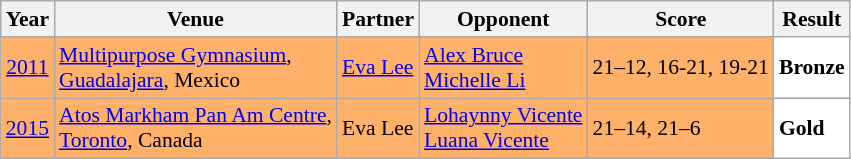<table class="sortable wikitable" style="font-size: 90%;">
<tr>
<th>Year</th>
<th>Venue</th>
<th>Partner</th>
<th>Opponent</th>
<th>Score</th>
<th>Result</th>
</tr>
<tr style="background:#FFB069">
<td align="center"><a href='#'>2011</a></td>
<td align="left"><a href='#'>Multipurpose Gymnasium</a>,<br><a href='#'>Guadalajara</a>, Mexico</td>
<td align="left"> <a href='#'>Eva Lee</a></td>
<td align="left"> <a href='#'>Alex Bruce</a><br> <a href='#'>Michelle Li</a></td>
<td align="left">21–12, 16-21, 19-21</td>
<td style="text-align:left; background:white"> <strong>Bronze</strong></td>
</tr>
<tr style="background:#FFB069">
<td align="center"><a href='#'>2015</a></td>
<td align="left"><a href='#'>Atos Markham Pan Am Centre</a>,<br><a href='#'>Toronto</a>, Canada</td>
<td align="left"> Eva Lee</td>
<td align="left"> <a href='#'>Lohaynny Vicente</a><br> <a href='#'>Luana Vicente</a></td>
<td align="left">21–14, 21–6</td>
<td style="text-align:left; background:white"> <strong>Gold</strong></td>
</tr>
</table>
